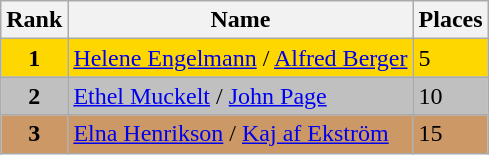<table class="wikitable">
<tr>
<th>Rank</th>
<th>Name</th>
<th>Places</th>
</tr>
<tr bgcolor=gold>
<td align=center><strong>1</strong></td>
<td> <a href='#'>Helene Engelmann</a> / <a href='#'>Alfred Berger</a></td>
<td>5</td>
</tr>
<tr bgcolor=silver>
<td align=center><strong>2</strong></td>
<td> <a href='#'>Ethel Muckelt</a> / <a href='#'>John Page</a></td>
<td>10</td>
</tr>
<tr bgcolor=cc9966>
<td align=center><strong>3</strong></td>
<td> <a href='#'>Elna Henrikson</a> / <a href='#'>Kaj af Ekström</a></td>
<td>15</td>
</tr>
</table>
